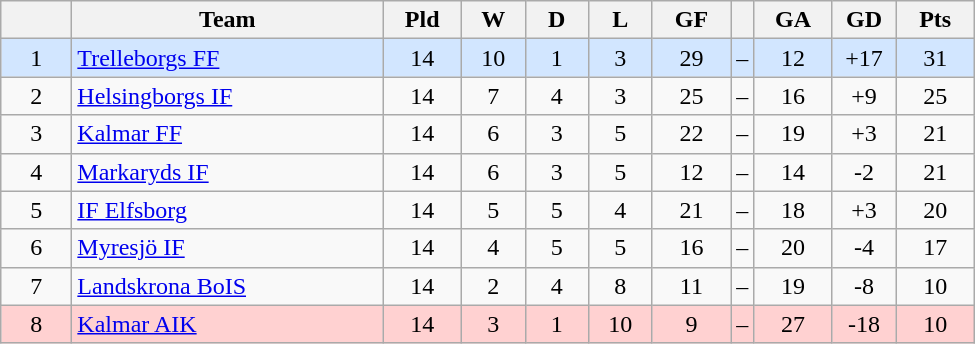<table class="wikitable" style="text-align: center">
<tr>
<th style="width: 40px;"></th>
<th style="width: 200px;">Team</th>
<th style="width: 45px;">Pld</th>
<th style="width: 35px;">W</th>
<th style="width: 35px;">D</th>
<th style="width: 35px;">L</th>
<th style="width: 45px;">GF</th>
<th></th>
<th style="width: 45px;">GA</th>
<th style="width: 35px;">GD</th>
<th style="width: 45px;">Pts</th>
</tr>
<tr style="background: #d2e6ff">
<td>1</td>
<td style="text-align: left;"><a href='#'>Trelleborgs FF</a></td>
<td>14</td>
<td>10</td>
<td>1</td>
<td>3</td>
<td>29</td>
<td>–</td>
<td>12</td>
<td>+17</td>
<td>31</td>
</tr>
<tr>
<td>2</td>
<td style="text-align: left;"><a href='#'>Helsingborgs IF</a></td>
<td>14</td>
<td>7</td>
<td>4</td>
<td>3</td>
<td>25</td>
<td>–</td>
<td>16</td>
<td>+9</td>
<td>25</td>
</tr>
<tr>
<td>3</td>
<td style="text-align: left;"><a href='#'>Kalmar FF</a></td>
<td>14</td>
<td>6</td>
<td>3</td>
<td>5</td>
<td>22</td>
<td>–</td>
<td>19</td>
<td>+3</td>
<td>21</td>
</tr>
<tr>
<td>4</td>
<td style="text-align: left;"><a href='#'>Markaryds IF</a></td>
<td>14</td>
<td>6</td>
<td>3</td>
<td>5</td>
<td>12</td>
<td>–</td>
<td>14</td>
<td>-2</td>
<td>21</td>
</tr>
<tr>
<td>5</td>
<td style="text-align: left;"><a href='#'>IF Elfsborg</a></td>
<td>14</td>
<td>5</td>
<td>5</td>
<td>4</td>
<td>21</td>
<td>–</td>
<td>18</td>
<td>+3</td>
<td>20</td>
</tr>
<tr>
<td>6</td>
<td style="text-align: left;"><a href='#'>Myresjö IF</a></td>
<td>14</td>
<td>4</td>
<td>5</td>
<td>5</td>
<td>16</td>
<td>–</td>
<td>20</td>
<td>-4</td>
<td>17</td>
</tr>
<tr>
<td>7</td>
<td style="text-align: left;"><a href='#'>Landskrona BoIS</a></td>
<td>14</td>
<td>2</td>
<td>4</td>
<td>8</td>
<td>11</td>
<td>–</td>
<td>19</td>
<td>-8</td>
<td>10</td>
</tr>
<tr style="background: #ffd1d1">
<td>8</td>
<td style="text-align: left;"><a href='#'>Kalmar AIK</a></td>
<td>14</td>
<td>3</td>
<td>1</td>
<td>10</td>
<td>9</td>
<td>–</td>
<td>27</td>
<td>-18</td>
<td>10</td>
</tr>
</table>
